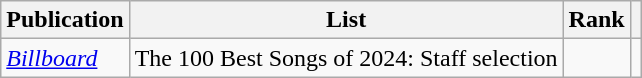<table class="wikitable plainrowheaders" style="margin-right: 0;">
<tr>
<th scope="col">Publication</th>
<th scope="col">List</th>
<th scope="col">Rank</th>
<th scope="col" class="unsortable"></th>
</tr>
<tr>
<td><em><a href='#'>Billboard</a></em></td>
<td>The 100 Best Songs of 2024: Staff selection</td>
<td></td>
<td></td>
</tr>
</table>
